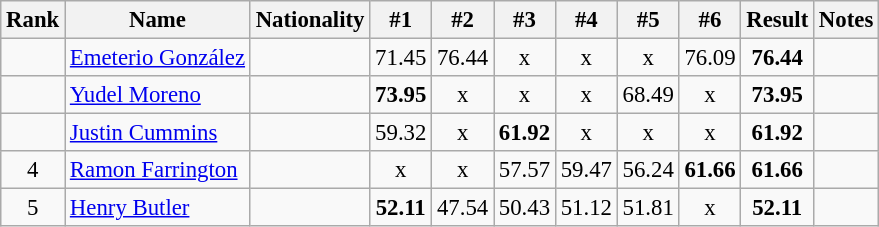<table class="wikitable sortable" style="text-align:center;font-size:95%">
<tr>
<th>Rank</th>
<th>Name</th>
<th>Nationality</th>
<th>#1</th>
<th>#2</th>
<th>#3</th>
<th>#4</th>
<th>#5</th>
<th>#6</th>
<th>Result</th>
<th>Notes</th>
</tr>
<tr>
<td></td>
<td align=left><a href='#'>Emeterio González</a></td>
<td align=left></td>
<td>71.45</td>
<td>76.44</td>
<td>x</td>
<td>x</td>
<td>x</td>
<td>76.09</td>
<td><strong>76.44</strong></td>
<td></td>
</tr>
<tr>
<td></td>
<td align=left><a href='#'>Yudel Moreno</a></td>
<td align=left></td>
<td><strong>73.95</strong></td>
<td>x</td>
<td>x</td>
<td>x</td>
<td>68.49</td>
<td>x</td>
<td><strong>73.95</strong></td>
<td></td>
</tr>
<tr>
<td></td>
<td align=left><a href='#'>Justin Cummins</a></td>
<td align=left></td>
<td>59.32</td>
<td>x</td>
<td><strong>61.92</strong></td>
<td>x</td>
<td>x</td>
<td>x</td>
<td><strong>61.92</strong></td>
<td></td>
</tr>
<tr>
<td>4</td>
<td align=left><a href='#'>Ramon Farrington</a></td>
<td align=left></td>
<td>x</td>
<td>x</td>
<td>57.57</td>
<td>59.47</td>
<td>56.24</td>
<td><strong>61.66</strong></td>
<td><strong>61.66</strong></td>
<td></td>
</tr>
<tr>
<td>5</td>
<td align=left><a href='#'>Henry Butler</a></td>
<td align=left></td>
<td><strong>52.11</strong></td>
<td>47.54</td>
<td>50.43</td>
<td>51.12</td>
<td>51.81</td>
<td>x</td>
<td><strong>52.11</strong></td>
<td></td>
</tr>
</table>
